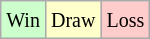<table class="wikitable">
<tr>
<td style="background-color: #CCFFCC;"><small>Win</small></td>
<td style="background-color: #FFFFCC;"><small>Draw</small></td>
<td style="background-color: #FFCCCC;"><small>Loss</small></td>
</tr>
</table>
